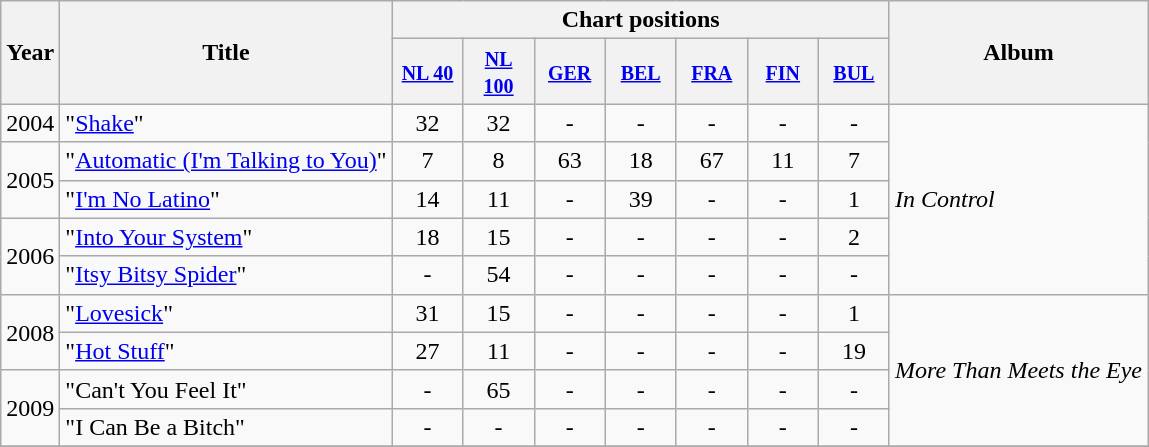<table class="wikitable">
<tr>
<th rowspan="2">Year</th>
<th rowspan="2">Title</th>
<th colspan="7">Chart positions</th>
<th rowspan="2">Album</th>
</tr>
<tr>
<th width="40"><small><a href='#'>NL 40</a></small><br></th>
<th width="40"><small><a href='#'>NL 100</a></small><br></th>
<th width="40"><small><a href='#'>GER</a></small><br></th>
<th width="40"><small><a href='#'>BEL</a></small><br></th>
<th width="40"><small><a href='#'>FRA</a></small><br></th>
<th width="40"><small><a href='#'>FIN</a></small><br></th>
<th width="40"><small><a href='#'>BUL</a></small><br></th>
</tr>
<tr>
<td align="left" rowspan="1">2004</td>
<td align="left" valign="top">"<a href='#'>Shake</a>"</td>
<td align="center" valign="top">32</td>
<td align="center" valign="top">32</td>
<td align="center" valign="top">-</td>
<td align="center" valign="top">-</td>
<td align="center" valign="top">-</td>
<td align="center" valign="top">-</td>
<td align="center" valign="top">-</td>
<td align="left" rowspan="5"><em>In Control</em></td>
</tr>
<tr>
<td align="left" rowspan="2">2005</td>
<td align="left" valign="top">"<a href='#'>Automatic (I'm Talking to You)</a>"</td>
<td align="center" valign="top">7</td>
<td align="center" valign="top">8</td>
<td align="center" valign="top">63</td>
<td align="center" valign="top">18</td>
<td align="center" valign="top">67</td>
<td align="center" valign="top">11</td>
<td align="center" valign="top">7</td>
</tr>
<tr>
<td align="left" valign="top">"<a href='#'>I'm No Latino</a>"</td>
<td align="center" valign="top">14</td>
<td align="center" valign="top">11</td>
<td align="center" valign="top">-</td>
<td align="center" valign="top">39</td>
<td align="center" valign="top">-</td>
<td align="center" valign="top">-</td>
<td align="center" valign="top">1</td>
</tr>
<tr>
<td align="left" rowspan="2">2006</td>
<td align="left" valign="top">"<a href='#'>Into Your System</a>"</td>
<td align="center" valign="top">18</td>
<td align="center" valign="top">15</td>
<td align="center" valign="top">-</td>
<td align="center" valign="top">-</td>
<td align="center" valign="top">-</td>
<td align="center" valign="top">-</td>
<td align="center" valign="top">2</td>
</tr>
<tr>
<td align="left" valign="top">"<a href='#'>Itsy Bitsy Spider</a>"</td>
<td align="center" valign="top">-</td>
<td align="center" valign="top">54</td>
<td align="center" valign="top">-</td>
<td align="center" valign="top">-</td>
<td align="center" valign="top">-</td>
<td align="center" valign="top">-</td>
<td align="center" valign="top">-</td>
</tr>
<tr>
<td align="left" rowspan="2">2008</td>
<td align="left" valign="top">"<a href='#'>Lovesick</a>"</td>
<td align="center" valign="top">31</td>
<td align="center" valign="top">15</td>
<td align="center" valign="top">-</td>
<td align="center" valign="top">-</td>
<td align="center" valign="top">-</td>
<td align="center" valign="top">-</td>
<td align="center" valign="top">1</td>
<td align="left" rowspan="4"><em>More Than Meets the Eye</em></td>
</tr>
<tr>
<td align="left" valign="top">"<a href='#'>Hot Stuff</a>"</td>
<td align="center" valign="top">27</td>
<td align="center" valign="top">11</td>
<td align="center" valign="top">-</td>
<td align="center" valign="top">-</td>
<td align="center" valign="top">-</td>
<td align="center" valign="top">-</td>
<td align="center" valign="top">19</td>
</tr>
<tr>
<td align="left" rowspan="2">2009</td>
<td align="left" valign="top">"Can't You Feel It"</td>
<td align="center" valign="top">-</td>
<td align="center" valign="top">65</td>
<td align="center" valign="top">-</td>
<td align="center" valign="top">-</td>
<td align="center" valign="top">-</td>
<td align="center" valign="top">-</td>
<td align="center" valign="top">-</td>
</tr>
<tr>
<td align="left" valign="top">"I Can Be a Bitch"</td>
<td align="center" valign="top">-</td>
<td align="center" valign="top">-</td>
<td align="center" valign="top">-</td>
<td align="center" valign="top">-</td>
<td align="center" valign="top">-</td>
<td align="center" valign="top">-</td>
<td align="center" valign="top">-</td>
</tr>
<tr>
</tr>
</table>
